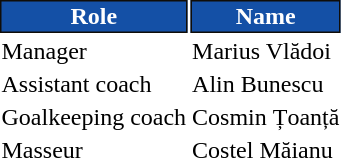<table class="toccolours">
<tr>
<th style="background:#1450a6;color:#ffffff;border:1px solid #100d08;">Role</th>
<th style="background:#1450a6;color:#ffffff;border:1px solid #100d08;">Name</th>
</tr>
<tr>
<td>Manager</td>
<td> Marius Vlădoi</td>
</tr>
<tr>
<td>Assistant coach</td>
<td> Alin Bunescu</td>
</tr>
<tr>
<td>Goalkeeping coach</td>
<td> Cosmin Țoanță</td>
</tr>
<tr>
<td>Masseur</td>
<td> Costel Măianu</td>
</tr>
</table>
